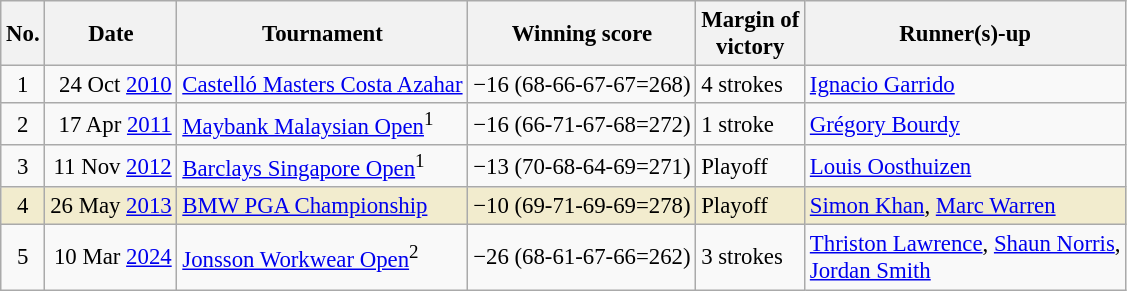<table class="wikitable" style="font-size:95%;">
<tr>
<th>No.</th>
<th>Date</th>
<th>Tournament</th>
<th>Winning score</th>
<th>Margin of<br>victory</th>
<th>Runner(s)-up</th>
</tr>
<tr>
<td align=center>1</td>
<td align=right>24 Oct <a href='#'>2010</a></td>
<td><a href='#'>Castelló Masters Costa Azahar</a></td>
<td>−16 (68-66-67-67=268)</td>
<td>4 strokes</td>
<td> <a href='#'>Ignacio Garrido</a></td>
</tr>
<tr>
<td align=center>2</td>
<td align=right>17 Apr <a href='#'>2011</a></td>
<td><a href='#'>Maybank Malaysian Open</a><sup>1</sup></td>
<td>−16 (66-71-67-68=272)</td>
<td>1 stroke</td>
<td> <a href='#'>Grégory Bourdy</a></td>
</tr>
<tr>
<td align=center>3</td>
<td align=right>11 Nov <a href='#'>2012</a></td>
<td><a href='#'>Barclays Singapore Open</a><sup>1</sup></td>
<td>−13 (70-68-64-69=271)</td>
<td>Playoff</td>
<td> <a href='#'>Louis Oosthuizen</a></td>
</tr>
<tr style="background:#f2ecce;">
<td align=center>4</td>
<td align=right>26 May <a href='#'>2013</a></td>
<td><a href='#'>BMW PGA Championship</a></td>
<td>−10 (69-71-69-69=278)</td>
<td>Playoff</td>
<td> <a href='#'>Simon Khan</a>,  <a href='#'>Marc Warren</a></td>
</tr>
<tr>
<td align=center>5</td>
<td align=right>10 Mar <a href='#'>2024</a></td>
<td><a href='#'>Jonsson Workwear Open</a><sup>2</sup></td>
<td>−26 (68-61-67-66=262)</td>
<td>3 strokes</td>
<td> <a href='#'>Thriston Lawrence</a>,  <a href='#'>Shaun Norris</a>,<br> <a href='#'>Jordan Smith</a></td>
</tr>
</table>
